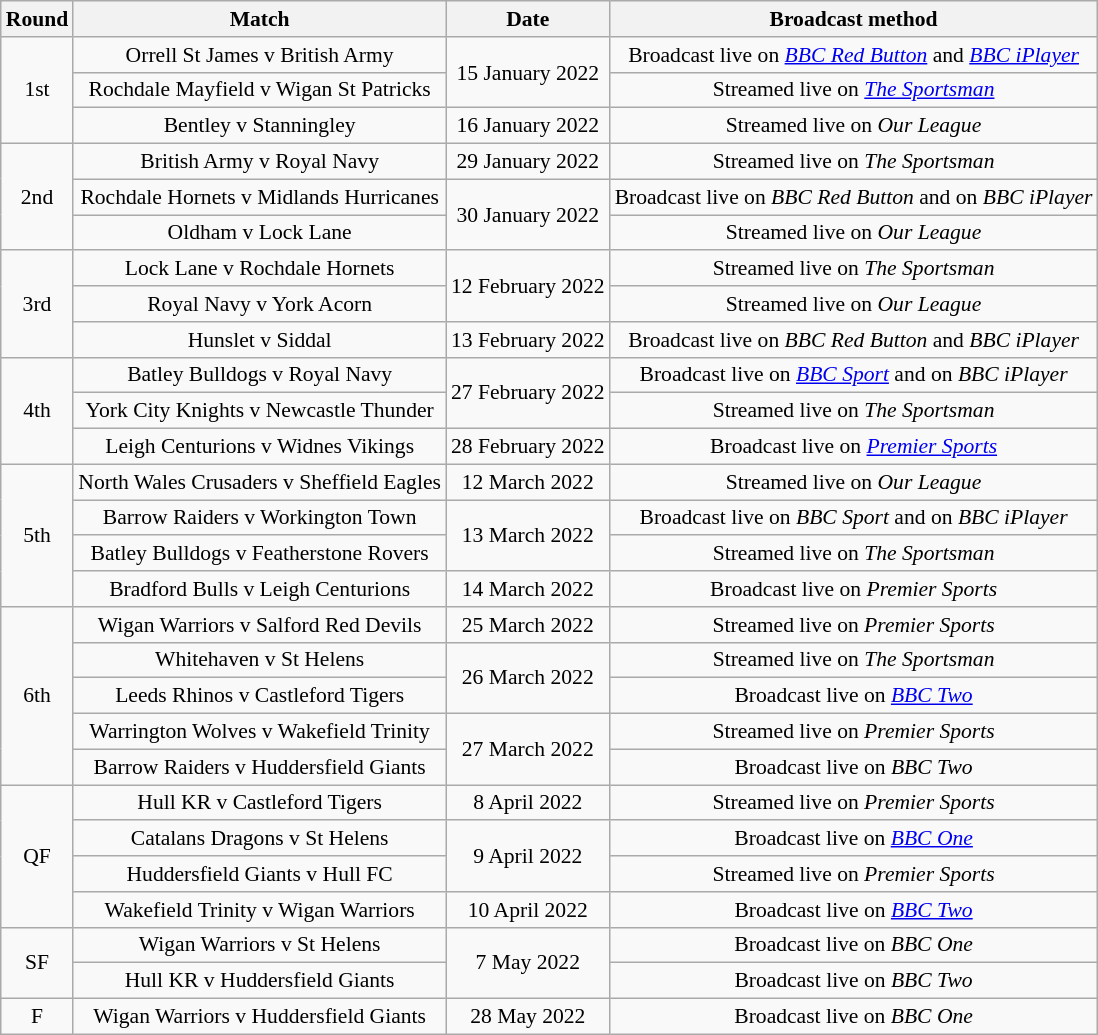<table class="wikitable" style="border-collapse:collapse; font-size:90%; text-align:center">
<tr>
<th>Round</th>
<th>Match</th>
<th>Date</th>
<th>Broadcast method</th>
</tr>
<tr>
<td rowspan=3>1st</td>
<td>Orrell St James v British Army</td>
<td rowspan=2>15 January 2022</td>
<td>Broadcast live on <em><a href='#'>BBC Red Button</a></em> and  <em><a href='#'>BBC iPlayer</a></em></td>
</tr>
<tr>
<td>Rochdale Mayfield v Wigan St Patricks</td>
<td>Streamed live on <em><a href='#'>The Sportsman</a></em></td>
</tr>
<tr>
<td>Bentley v Stanningley</td>
<td>16 January 2022</td>
<td>Streamed live on <em>Our League</em></td>
</tr>
<tr>
<td rowspan=3>2nd</td>
<td>British Army v Royal Navy</td>
<td>29 January 2022</td>
<td>Streamed live on <em>The Sportsman</em></td>
</tr>
<tr>
<td>Rochdale Hornets v Midlands Hurricanes</td>
<td rowspan=2>30 January 2022</td>
<td>Broadcast live on <em>BBC Red Button</em> and on <em>BBC iPlayer</em></td>
</tr>
<tr>
<td>Oldham v Lock Lane</td>
<td>Streamed live on <em>Our League</em></td>
</tr>
<tr>
<td rowspan=3>3rd</td>
<td>Lock Lane v Rochdale Hornets</td>
<td rowspan=2>12 February 2022</td>
<td>Streamed live on <em>The Sportsman</em></td>
</tr>
<tr>
<td>Royal Navy v York Acorn</td>
<td>Streamed live on <em>Our League</em></td>
</tr>
<tr>
<td>Hunslet v Siddal</td>
<td>13 February 2022</td>
<td>Broadcast live on <em>BBC Red Button</em> and  <em>BBC iPlayer</em></td>
</tr>
<tr>
<td rowspan=3>4th</td>
<td>Batley Bulldogs v Royal Navy</td>
<td rowspan=2>27 February 2022</td>
<td>Broadcast live on <em><a href='#'>BBC Sport</a></em> and on <em>BBC iPlayer</em></td>
</tr>
<tr>
<td>York City Knights v Newcastle Thunder</td>
<td>Streamed live on <em>The Sportsman</em></td>
</tr>
<tr>
<td>Leigh Centurions v Widnes Vikings</td>
<td>28 February 2022</td>
<td>Broadcast live on <em><a href='#'>Premier Sports</a></em></td>
</tr>
<tr>
<td rowspan=4>5th</td>
<td>North Wales Crusaders v Sheffield Eagles</td>
<td>12 March 2022</td>
<td>Streamed live on <em>Our League</em></td>
</tr>
<tr>
<td>Barrow Raiders v Workington Town</td>
<td rowspan=2>13 March 2022</td>
<td>Broadcast live on <em>BBC Sport</em> and on <em>BBC iPlayer</em></td>
</tr>
<tr>
<td>Batley Bulldogs v Featherstone Rovers</td>
<td>Streamed live on <em>The Sportsman</em></td>
</tr>
<tr>
<td>Bradford Bulls v Leigh Centurions</td>
<td>14 March 2022</td>
<td>Broadcast live on <em>Premier Sports</em></td>
</tr>
<tr>
<td rowspan=5>6th</td>
<td>Wigan Warriors v Salford Red Devils</td>
<td>25 March 2022</td>
<td>Streamed live on <em>Premier Sports</em></td>
</tr>
<tr>
<td>Whitehaven v St Helens</td>
<td rowspan=2>26 March 2022</td>
<td>Streamed live on <em>The Sportsman</em></td>
</tr>
<tr>
<td>Leeds Rhinos v Castleford Tigers</td>
<td>Broadcast live on <em><a href='#'>BBC Two</a></em></td>
</tr>
<tr>
<td>Warrington Wolves v Wakefield Trinity</td>
<td rowspan=2>27 March 2022</td>
<td>Streamed live on <em>Premier Sports</em></td>
</tr>
<tr>
<td>Barrow Raiders v Huddersfield Giants</td>
<td>Broadcast live on <em>BBC Two</em></td>
</tr>
<tr>
<td rowspan=4>QF</td>
<td>Hull KR v Castleford Tigers</td>
<td>8 April 2022</td>
<td>Streamed live on <em>Premier Sports</em></td>
</tr>
<tr>
<td>Catalans Dragons v St Helens</td>
<td rowspan=2>9 April 2022</td>
<td>Broadcast live on <em><a href='#'>BBC One</a></em></td>
</tr>
<tr>
<td>Huddersfield Giants v Hull FC</td>
<td>Streamed live on <em>Premier Sports</em></td>
</tr>
<tr>
<td>Wakefield Trinity v Wigan Warriors</td>
<td>10 April 2022</td>
<td>Broadcast live on <em><a href='#'>BBC Two</a></em></td>
</tr>
<tr>
<td Rowspan=2>SF</td>
<td>Wigan Warriors v St Helens</td>
<td Rowspan=2>7 May 2022</td>
<td>Broadcast live on <em>BBC One</em></td>
</tr>
<tr>
<td>Hull KR v Huddersfield Giants</td>
<td>Broadcast live on <em>BBC Two</em></td>
</tr>
<tr>
<td>F</td>
<td>Wigan Warriors v Huddersfield Giants</td>
<td>28 May 2022</td>
<td>Broadcast live on <em>BBC One</em></td>
</tr>
</table>
